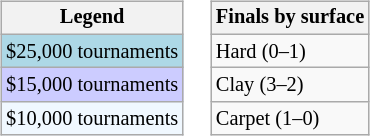<table>
<tr valign=top>
<td><br><table class=wikitable style="font-size:85%">
<tr>
<th>Legend</th>
</tr>
<tr style="background:lightblue;">
<td>$25,000 tournaments</td>
</tr>
<tr style="background:#ccccff;">
<td>$15,000 tournaments</td>
</tr>
<tr style="background:#f0f8ff;">
<td>$10,000 tournaments</td>
</tr>
</table>
</td>
<td><br><table class=wikitable style="font-size:85%">
<tr>
<th>Finals by surface</th>
</tr>
<tr>
<td>Hard (0–1)</td>
</tr>
<tr>
<td>Clay (3–2)</td>
</tr>
<tr>
<td>Carpet (1–0)</td>
</tr>
</table>
</td>
</tr>
</table>
